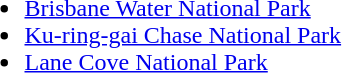<table>
<tr valign="top">
<td><br><ul><li><a href='#'>Brisbane Water National Park</a></li><li><a href='#'>Ku-ring-gai Chase National Park</a></li><li><a href='#'>Lane Cove National Park</a></li></ul></td>
</tr>
</table>
